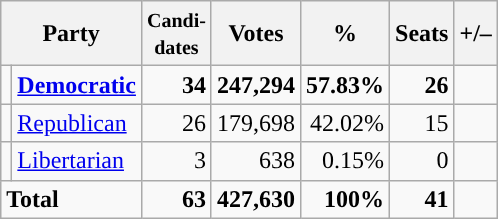<table class="wikitable" style="font-size:100%; text-align:right;">
<tr>
<th colspan=2>Party</th>
<th><small>Candi-<br>dates</small></th>
<th>Votes</th>
<th>%</th>
<th>Seats</th>
<th>+/–</th>
</tr>
<tr>
<td style="background:"></td>
<td align=left><strong><a href='#'>Democratic</a></strong></td>
<td><strong>34</strong></td>
<td><strong>247,294</strong></td>
<td><strong>57.83%</strong></td>
<td><strong>26</strong></td>
<td></td>
</tr>
<tr>
<td style="background:"></td>
<td align=left><a href='#'>Republican</a></td>
<td>26</td>
<td>179,698</td>
<td>42.02%</td>
<td>15</td>
<td></td>
</tr>
<tr>
<td style="background:"></td>
<td align=left><a href='#'>Libertarian</a></td>
<td>3</td>
<td>638</td>
<td>0.15%</td>
<td>0</td>
<td></td>
</tr>
<tr style="font-weight:bold">
<td colspan=2 align=left>Total</td>
<td>63</td>
<td>427,630</td>
<td>100%</td>
<td>41</td>
<td></td>
</tr>
</table>
